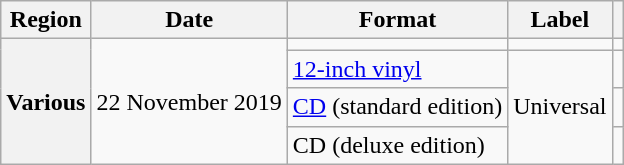<table class="wikitable plainrowheaders">
<tr>
<th scope="col">Region</th>
<th scope="col">Date</th>
<th scope="col">Format</th>
<th scope="col">Label</th>
<th scope="col"></th>
</tr>
<tr>
<th scope="row" rowspan="4">Various</th>
<td rowspan="4">22 November 2019</td>
<td></td>
<td></td>
<td></td>
</tr>
<tr>
<td><a href='#'>12-inch vinyl</a></td>
<td rowspan="3">Universal</td>
<td></td>
</tr>
<tr>
<td><a href='#'>CD</a> (standard edition)</td>
<td></td>
</tr>
<tr>
<td>CD (deluxe edition)</td>
<td></td>
</tr>
</table>
